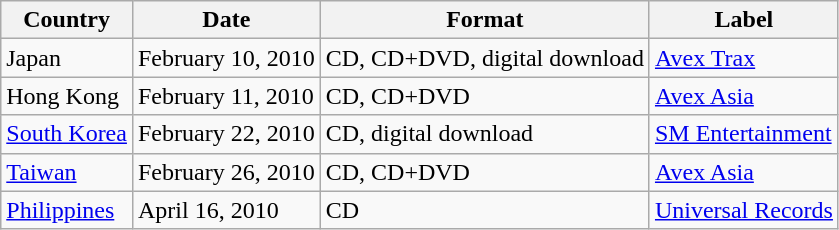<table class="wikitable">
<tr>
<th>Country</th>
<th>Date</th>
<th>Format</th>
<th>Label</th>
</tr>
<tr>
<td>Japan</td>
<td>February 10, 2010</td>
<td>CD, CD+DVD, digital download</td>
<td><a href='#'>Avex Trax</a></td>
</tr>
<tr>
<td>Hong Kong</td>
<td>February 11, 2010</td>
<td>CD, CD+DVD</td>
<td><a href='#'>Avex Asia</a></td>
</tr>
<tr>
<td><a href='#'>South Korea</a></td>
<td>February 22, 2010</td>
<td>CD, digital download</td>
<td><a href='#'>SM Entertainment</a></td>
</tr>
<tr>
<td><a href='#'>Taiwan</a></td>
<td>February 26, 2010</td>
<td>CD, CD+DVD</td>
<td><a href='#'>Avex Asia</a></td>
</tr>
<tr>
<td><a href='#'>Philippines</a></td>
<td>April 16, 2010</td>
<td>CD</td>
<td><a href='#'>Universal Records</a></td>
</tr>
</table>
